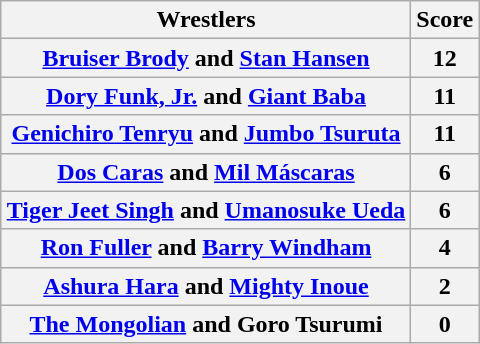<table class="wikitable" style="margin: 1em auto 1em auto">
<tr>
<th>Wrestlers</th>
<th>Score</th>
</tr>
<tr>
<th><a href='#'>Bruiser Brody</a> and <a href='#'>Stan Hansen</a></th>
<th>12</th>
</tr>
<tr>
<th><a href='#'>Dory Funk, Jr.</a> and <a href='#'>Giant Baba</a></th>
<th>11</th>
</tr>
<tr>
<th><a href='#'>Genichiro Tenryu</a> and <a href='#'>Jumbo Tsuruta</a></th>
<th>11</th>
</tr>
<tr>
<th><a href='#'>Dos Caras</a> and <a href='#'>Mil Máscaras</a></th>
<th>6</th>
</tr>
<tr>
<th><a href='#'>Tiger Jeet Singh</a> and <a href='#'>Umanosuke Ueda</a></th>
<th>6</th>
</tr>
<tr>
<th><a href='#'>Ron Fuller</a> and <a href='#'>Barry Windham</a></th>
<th>4</th>
</tr>
<tr>
<th><a href='#'>Ashura Hara</a> and <a href='#'>Mighty Inoue</a></th>
<th>2</th>
</tr>
<tr>
<th><a href='#'>The Mongolian</a> and Goro Tsurumi</th>
<th>0</th>
</tr>
</table>
